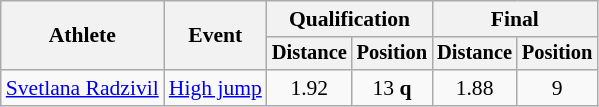<table class=wikitable style="font-size:90%">
<tr>
<th rowspan="2">Athlete</th>
<th rowspan="2">Event</th>
<th colspan="2">Qualification</th>
<th colspan="2">Final</th>
</tr>
<tr style="font-size:95%">
<th>Distance</th>
<th>Position</th>
<th>Distance</th>
<th>Position</th>
</tr>
<tr style=text-align:center>
<td style=text-align:left><a href='#'>Svetlana Radzivil</a></td>
<td style=text-align:left><a href='#'>High jump</a></td>
<td>1.92</td>
<td>13 <strong>q</strong></td>
<td>1.88</td>
<td>9</td>
</tr>
</table>
